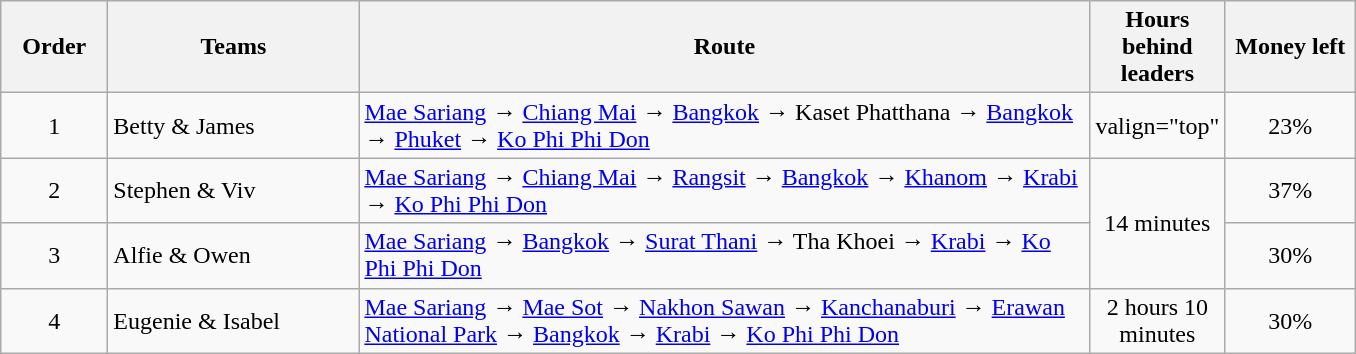<table class="wikitable sortable" style="text-align:center">
<tr>
<th style="width:4em">Order</th>
<th style="width:10em">Teams</th>
<th style="width:30em">Route</th>
<th style="width:5em">Hours behind leaders</th>
<th style="width:5em">Money left</th>
</tr>
<tr>
<td>1</td>
<td style="text-align:left">Betty & James</td>
<td style="text-align:left"><a href='#'>Mae Sariang</a>  → <a href='#'>Chiang Mai</a>    → <a href='#'>Bangkok</a>  → Kaset Phatthana   → <a href='#'>Bangkok</a>  → <a href='#'>Phuket</a>  → <a href='#'>Ko Phi Phi Don</a></td>
<td>valign="top" </td>
<td>23%</td>
</tr>
<tr>
<td>2</td>
<td style="text-align:left">Stephen & Viv</td>
<td style="text-align:left"><a href='#'>Mae Sariang</a>  → <a href='#'>Chiang Mai</a>  → <a href='#'>Rangsit</a>  → <a href='#'>Bangkok</a>  → <a href='#'>Khanom</a>   → <a href='#'>Krabi</a>  → <a href='#'>Ko Phi Phi Don</a></td>
<td rowspan="2">14 minutes</td>
<td>37%</td>
</tr>
<tr>
<td>3</td>
<td style="text-align:left">Alfie & Owen</td>
<td style="text-align:left"><a href='#'>Mae Sariang</a>   → <a href='#'>Bangkok</a>   → <a href='#'>Surat Thani</a>  → Tha Khoei   → <a href='#'>Krabi</a>  → <a href='#'>Ko Phi Phi Don</a></td>
<td>30%</td>
</tr>
<tr>
<td>4</td>
<td style="text-align:left">Eugenie & Isabel</td>
<td style="text-align:left"><a href='#'>Mae Sariang</a>  → <a href='#'>Mae Sot</a> → <a href='#'>Nakhon Sawan</a>  →  <a href='#'>Kanchanaburi</a>  → <a href='#'>Erawan National Park</a>  → <a href='#'>Bangkok</a>  →   <a href='#'>Krabi</a>  → <a href='#'>Ko Phi Phi Don</a></td>
<td>2 hours 10 minutes</td>
<td>30%</td>
</tr>
</table>
